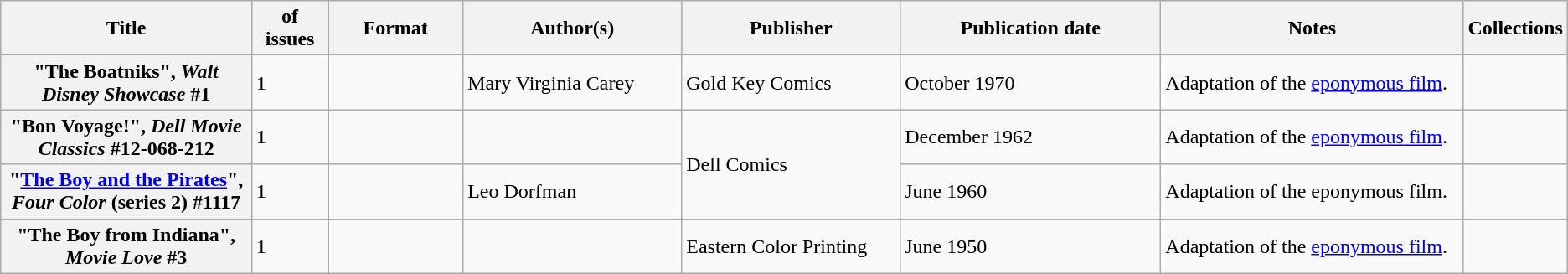<table class="wikitable">
<tr>
<th>Title</th>
<th style="width:40pt"> of issues</th>
<th style="width:75pt">Format</th>
<th style="width:125pt">Author(s)</th>
<th style="width:125pt">Publisher</th>
<th style="width:150pt">Publication date</th>
<th style="width:175pt">Notes</th>
<th>Collections</th>
</tr>
<tr>
<th>"The Boatniks", <em>Walt Disney Showcase</em> #1</th>
<td>1</td>
<td></td>
<td>Mary Virginia Carey</td>
<td>Gold Key Comics</td>
<td>October 1970</td>
<td>Adaptation of the <a href='#'>eponymous film</a>.</td>
<td></td>
</tr>
<tr>
<th>"Bon Voyage!", <em>Dell Movie Classics</em> #12-068-212</th>
<td>1</td>
<td></td>
<td></td>
<td rowspan="2">Dell Comics</td>
<td>December 1962</td>
<td>Adaptation of the <a href='#'>eponymous film</a>.</td>
<td></td>
</tr>
<tr>
<th>"<a href='#'>The Boy and the Pirates</a>", <em>Four Color</em> (series 2) #1117</th>
<td>1</td>
<td></td>
<td>Leo Dorfman</td>
<td>June 1960</td>
<td>Adaptation of the eponymous film.</td>
<td></td>
</tr>
<tr>
<th>"The Boy from Indiana", <em>Movie Love</em> #3</th>
<td>1</td>
<td></td>
<td></td>
<td>Eastern Color Printing</td>
<td>June 1950</td>
<td>Adaptation of the <a href='#'>eponymous film</a>.</td>
<td></td>
</tr>
</table>
